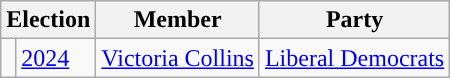<table class="wikitable">
<tr>
<th colspan="2">Election</th>
<th>Member</th>
<th>Party</th>
</tr>
<tr>
<td style="color:inherit;background-color: "></td>
<td><a href='#'>2024</a></td>
<td><a href='#'>Victoria Collins</a></td>
<td><a href='#'>Liberal Democrats</a></td>
</tr>
</table>
